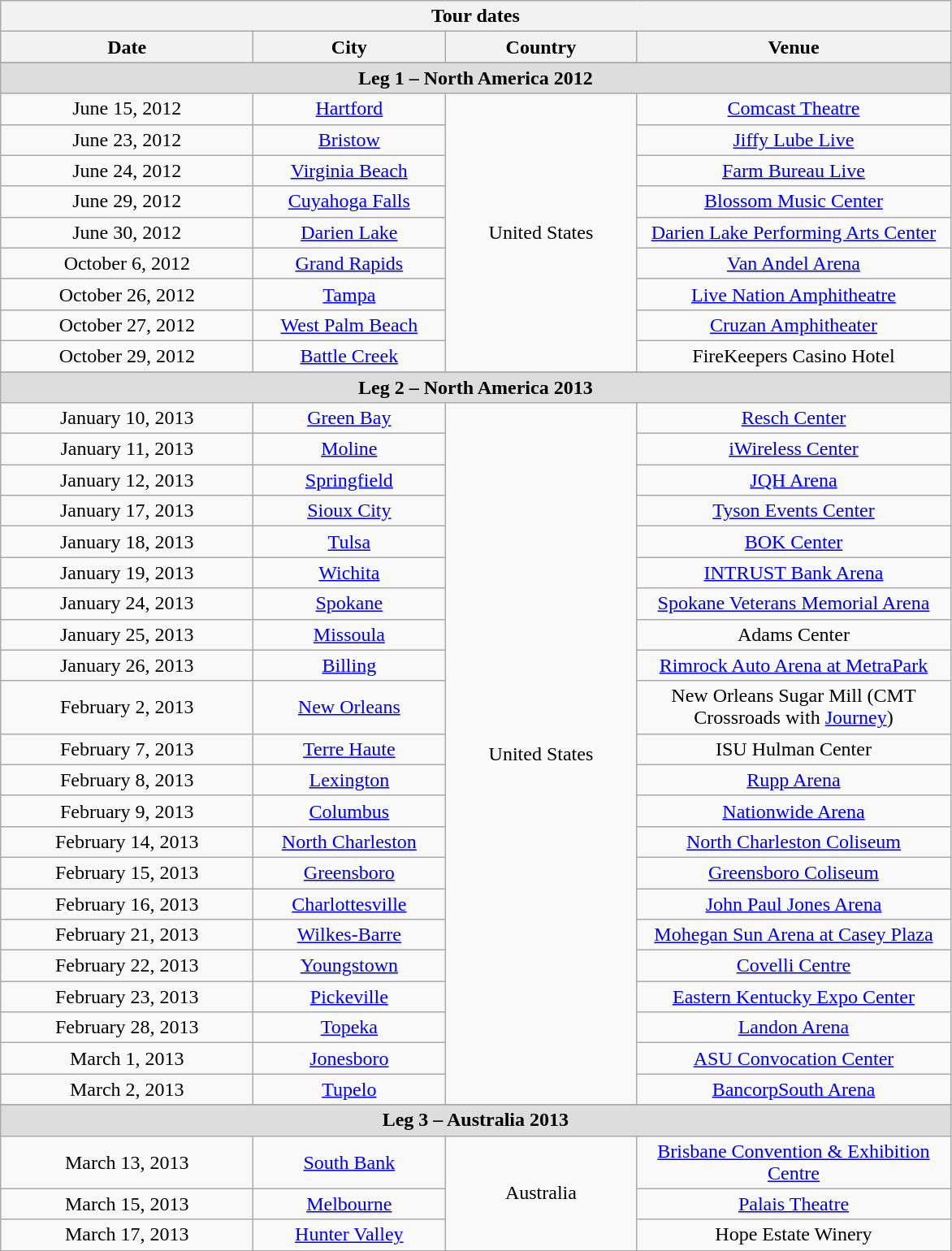<table class="wikitable collapsible collapsed" style="text-align:center;">
<tr>
<th colspan="4">Tour dates</th>
</tr>
<tr>
<th style="width:200px;">Date</th>
<th style="width:150px;">City</th>
<th style="width:150px;">Country</th>
<th style="width:250px;">Venue</th>
</tr>
<tr>
</tr>
<tr style="background:#ddd;">
<td colspan="4"><strong>Leg 1 – North America 2012</strong></td>
</tr>
<tr>
<td>June 15, 2012</td>
<td><a href='#'>Hartford</a></td>
<td rowspan="9">United States</td>
<td><a href='#'>Comcast Theatre</a></td>
</tr>
<tr>
<td>June 23, 2012</td>
<td><a href='#'>Bristow</a></td>
<td><a href='#'>Jiffy Lube Live</a></td>
</tr>
<tr>
<td>June 24, 2012</td>
<td><a href='#'>Virginia Beach</a></td>
<td><a href='#'>Farm Bureau Live</a></td>
</tr>
<tr>
<td>June 29, 2012</td>
<td><a href='#'>Cuyahoga Falls</a></td>
<td><a href='#'>Blossom Music Center</a></td>
</tr>
<tr>
<td>June 30, 2012</td>
<td><a href='#'>Darien Lake</a></td>
<td><a href='#'>Darien Lake Performing Arts Center</a></td>
</tr>
<tr>
<td>October 6, 2012</td>
<td><a href='#'>Grand Rapids</a></td>
<td><a href='#'>Van Andel Arena</a></td>
</tr>
<tr>
<td>October 26, 2012</td>
<td><a href='#'>Tampa</a></td>
<td><a href='#'>Live Nation Amphitheatre</a></td>
</tr>
<tr>
<td>October 27, 2012</td>
<td><a href='#'>West Palm Beach</a></td>
<td><a href='#'>Cruzan Amphitheater</a></td>
</tr>
<tr>
<td>October 29, 2012</td>
<td><a href='#'>Battle Creek</a></td>
<td>FireKeepers Casino Hotel</td>
</tr>
<tr>
</tr>
<tr style="background:#ddd;">
<td colspan="4"><strong>Leg 2 – North America 2013</strong></td>
</tr>
<tr>
<td>January 10, 2013</td>
<td><a href='#'>Green Bay</a></td>
<td rowspan="22">United States</td>
<td><a href='#'>Resch Center</a></td>
</tr>
<tr>
<td>January 11, 2013</td>
<td><a href='#'>Moline</a></td>
<td><a href='#'>iWireless Center</a></td>
</tr>
<tr>
<td>January 12, 2013</td>
<td><a href='#'>Springfield</a></td>
<td><a href='#'>JQH Arena</a></td>
</tr>
<tr>
<td>January 17, 2013</td>
<td><a href='#'>Sioux City</a></td>
<td><a href='#'>Tyson Events Center</a></td>
</tr>
<tr>
<td>January 18, 2013</td>
<td><a href='#'>Tulsa</a></td>
<td><a href='#'>BOK Center</a></td>
</tr>
<tr>
<td>January 19, 2013</td>
<td><a href='#'>Wichita</a></td>
<td><a href='#'>INTRUST Bank Arena</a></td>
</tr>
<tr>
<td>January 24, 2013</td>
<td><a href='#'>Spokane</a></td>
<td><a href='#'>Spokane Veterans Memorial Arena</a></td>
</tr>
<tr>
<td>January 25, 2013</td>
<td><a href='#'>Missoula</a></td>
<td>Adams Center</td>
</tr>
<tr>
<td>January 26, 2013</td>
<td><a href='#'>Billing</a></td>
<td><a href='#'>Rimrock Auto Arena at MetraPark</a></td>
</tr>
<tr>
<td>February 2, 2013</td>
<td><a href='#'>New Orleans</a></td>
<td>New Orleans Sugar Mill (CMT Crossroads with <a href='#'>Journey</a>)</td>
</tr>
<tr>
<td>February 7, 2013</td>
<td><a href='#'>Terre Haute</a></td>
<td>ISU Hulman Center</td>
</tr>
<tr>
<td>February 8, 2013</td>
<td><a href='#'>Lexington</a></td>
<td><a href='#'>Rupp Arena</a></td>
</tr>
<tr>
<td>February 9, 2013</td>
<td><a href='#'>Columbus</a></td>
<td><a href='#'>Nationwide Arena</a></td>
</tr>
<tr>
<td>February 14, 2013</td>
<td><a href='#'>North Charleston</a></td>
<td><a href='#'>North Charleston Coliseum</a></td>
</tr>
<tr>
<td>February 15, 2013</td>
<td><a href='#'>Greensboro</a></td>
<td><a href='#'>Greensboro Coliseum</a></td>
</tr>
<tr>
<td>February 16, 2013</td>
<td><a href='#'>Charlottesville</a></td>
<td><a href='#'>John Paul Jones Arena</a></td>
</tr>
<tr>
<td>February 21, 2013</td>
<td><a href='#'>Wilkes-Barre</a></td>
<td><a href='#'>Mohegan Sun Arena at Casey Plaza</a></td>
</tr>
<tr>
<td>February 22, 2013</td>
<td><a href='#'>Youngstown</a></td>
<td><a href='#'>Covelli Centre</a></td>
</tr>
<tr>
<td>February 23, 2013</td>
<td><a href='#'>Pickeville</a></td>
<td><a href='#'>Eastern Kentucky Expo Center</a></td>
</tr>
<tr>
<td>February 28, 2013</td>
<td><a href='#'>Topeka</a></td>
<td><a href='#'>Landon Arena</a></td>
</tr>
<tr>
<td>March 1, 2013</td>
<td><a href='#'>Jonesboro</a></td>
<td><a href='#'>ASU Convocation Center</a></td>
</tr>
<tr>
<td>March 2, 2013</td>
<td><a href='#'>Tupelo</a></td>
<td><a href='#'>BancorpSouth Arena</a></td>
</tr>
<tr>
</tr>
<tr style="background:#ddd;">
<td colspan="4"><strong>Leg 3 – Australia 2013</strong></td>
</tr>
<tr>
<td>March 13, 2013</td>
<td><a href='#'>South Bank</a></td>
<td rowspan="3">Australia</td>
<td><a href='#'>Brisbane Convention & Exhibition Centre</a></td>
</tr>
<tr>
<td>March 15, 2013</td>
<td><a href='#'>Melbourne</a></td>
<td><a href='#'>Palais Theatre</a></td>
</tr>
<tr>
<td>March 17, 2013</td>
<td><a href='#'>Hunter Valley</a></td>
<td>Hope Estate Winery</td>
</tr>
<tr>
</tr>
</table>
